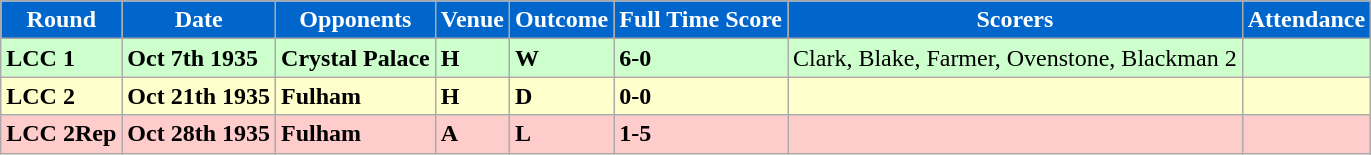<table class="wikitable">
<tr>
<th ! style="background:#0066CC; color:#FFFFFF; text-align:center;">Round</th>
<th ! style="background:#0066CC; color:#FFFFFF; text-align:center;">Date</th>
<th ! style="background:#0066CC; color:#FFFFFF; text-align:center;">Opponents</th>
<th ! style="background:#0066CC; color:#FFFFFF; text-align:center;">Venue</th>
<th ! style="background:#0066CC; color:#FFFFFF; text-align:center;">Outcome</th>
<th ! style="background:#0066CC; color:#FFFFFF; text-align:center;">Full Time Score</th>
<th ! style="background:#0066CC; color:#FFFFFF; text-align:center;">Scorers</th>
<th ! style="background:#0066CC; color:#FFFFFF; text-align:center;">Attendance</th>
</tr>
<tr bgcolor="#CCFFCC">
<td><strong>LCC 1</strong></td>
<td><strong>Oct 7th 1935</strong></td>
<td><strong>Crystal Palace</strong></td>
<td><strong>H</strong></td>
<td><strong>W</strong></td>
<td><strong>6-0</strong></td>
<td>Clark, Blake, Farmer, Ovenstone, Blackman 2</td>
<td></td>
</tr>
<tr bgcolor="#FFFFCC">
<td><strong>LCC 2</strong></td>
<td><strong>Oct 21th 1935</strong></td>
<td><strong>Fulham</strong></td>
<td><strong>H</strong></td>
<td><strong>D</strong></td>
<td><strong>0-0</strong></td>
<td></td>
<td></td>
</tr>
<tr bgcolor="#FFCCCC">
<td><strong>LCC 2Rep</strong></td>
<td><strong>Oct 28th 1935</strong></td>
<td><strong>Fulham</strong></td>
<td><strong>A</strong></td>
<td><strong>L</strong></td>
<td><strong>1-5</strong></td>
<td></td>
<td></td>
</tr>
</table>
